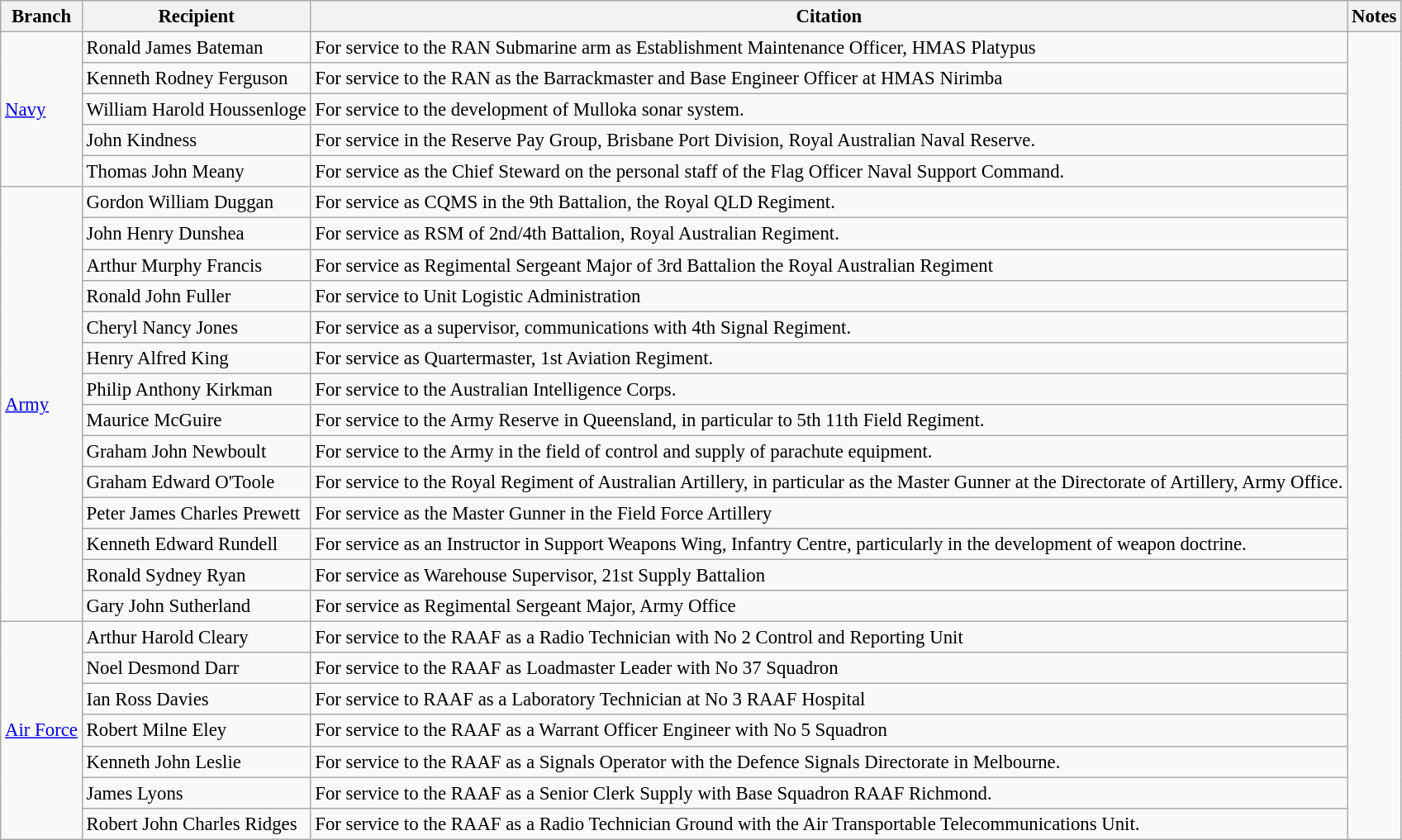<table class="wikitable" style="font-size:95%;">
<tr>
<th>Branch</th>
<th>Recipient</th>
<th>Citation</th>
<th>Notes</th>
</tr>
<tr>
<td rowspan=5><a href='#'>Navy</a></td>
<td> Ronald James Bateman</td>
<td>For service to the RAN Submarine arm as Establishment Maintenance Officer, HMAS Platypus</td>
<td rowspan=40></td>
</tr>
<tr>
<td> Kenneth Rodney Ferguson</td>
<td>For service to the RAN as the Barrackmaster and Base Engineer Officer at HMAS Nirimba</td>
</tr>
<tr>
<td> William Harold Houssenloge</td>
<td>For service to the development of Mulloka sonar system.</td>
</tr>
<tr>
<td> John Kindness</td>
<td>For service in the Reserve Pay Group, Brisbane Port Division, Royal Australian Naval Reserve.</td>
</tr>
<tr>
<td> Thomas John Meany</td>
<td>For service as the Chief Steward on the personal staff of the Flag Officer Naval Support Command.</td>
</tr>
<tr>
<td rowspan=14><a href='#'>Army</a></td>
<td> Gordon William Duggan</td>
<td>For service as CQMS in the 9th Battalion, the Royal QLD Regiment.</td>
</tr>
<tr>
<td> John Henry Dunshea</td>
<td>For service as RSM of 2nd/4th Battalion, Royal Australian Regiment.</td>
</tr>
<tr>
<td> Arthur Murphy Francis</td>
<td>For service as Regimental Sergeant Major of 3rd Battalion the Royal Australian Regiment</td>
</tr>
<tr>
<td> Ronald John Fuller</td>
<td>For service to Unit Logistic Administration</td>
</tr>
<tr>
<td> Cheryl Nancy Jones</td>
<td>For service as a supervisor, communications with 4th Signal Regiment.</td>
</tr>
<tr>
<td> Henry Alfred King</td>
<td>For service as Quartermaster, 1st Aviation Regiment.</td>
</tr>
<tr>
<td> Philip Anthony Kirkman</td>
<td>For service to the Australian Intelligence Corps.</td>
</tr>
<tr>
<td> Maurice McGuire</td>
<td>For service to the Army Reserve in Queensland, in particular to 5th 11th Field Regiment.</td>
</tr>
<tr>
<td> Graham John Newboult</td>
<td>For service to the Army in the field of control and supply of parachute equipment.</td>
</tr>
<tr>
<td> Graham Edward O'Toole</td>
<td>For service to the Royal Regiment of Australian Artillery, in particular as the Master Gunner at the Directorate of Artillery, Army Office.</td>
</tr>
<tr>
<td> Peter James Charles Prewett</td>
<td>For service as the Master Gunner in the Field Force Artillery</td>
</tr>
<tr>
<td> Kenneth Edward Rundell</td>
<td>For service as an Instructor in Support Weapons Wing, Infantry Centre, particularly in the development of weapon doctrine.</td>
</tr>
<tr>
<td> Ronald Sydney Ryan</td>
<td>For service as Warehouse Supervisor, 21st Supply Battalion</td>
</tr>
<tr>
<td> Gary John Sutherland</td>
<td>For service as Regimental Sergeant Major, Army Office</td>
</tr>
<tr>
<td rowspan=7><a href='#'>Air Force</a></td>
<td> Arthur Harold Cleary</td>
<td>For service to the RAAF as a Radio Technician with No 2 Control and Reporting Unit</td>
</tr>
<tr>
<td> Noel Desmond Darr</td>
<td>For service to the RAAF as Loadmaster Leader with No 37 Squadron</td>
</tr>
<tr>
<td> Ian Ross Davies</td>
<td>For service to RAAF as a Laboratory Technician at No 3 RAAF Hospital</td>
</tr>
<tr>
<td> Robert Milne Eley</td>
<td>For service to the RAAF as a Warrant Officer Engineer with No 5 Squadron</td>
</tr>
<tr>
<td> Kenneth John Leslie</td>
<td>For service to the RAAF as a Signals Operator with the Defence Signals Directorate in Melbourne.</td>
</tr>
<tr>
<td> James Lyons</td>
<td>For service to the RAAF as a Senior Clerk Supply with Base Squadron RAAF Richmond.</td>
</tr>
<tr>
<td> Robert John Charles Ridges</td>
<td>For service to the RAAF as a Radio Technician Ground with the Air Transportable Telecommunications Unit.</td>
</tr>
</table>
